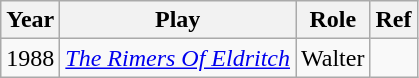<table class="wikitable">
<tr>
<th>Year</th>
<th>Play</th>
<th>Role</th>
<th>Ref</th>
</tr>
<tr>
<td>1988</td>
<td><a href='#'><em>The Rimers Of Eldritch</em></a></td>
<td>Walter</td>
<td></td>
</tr>
</table>
